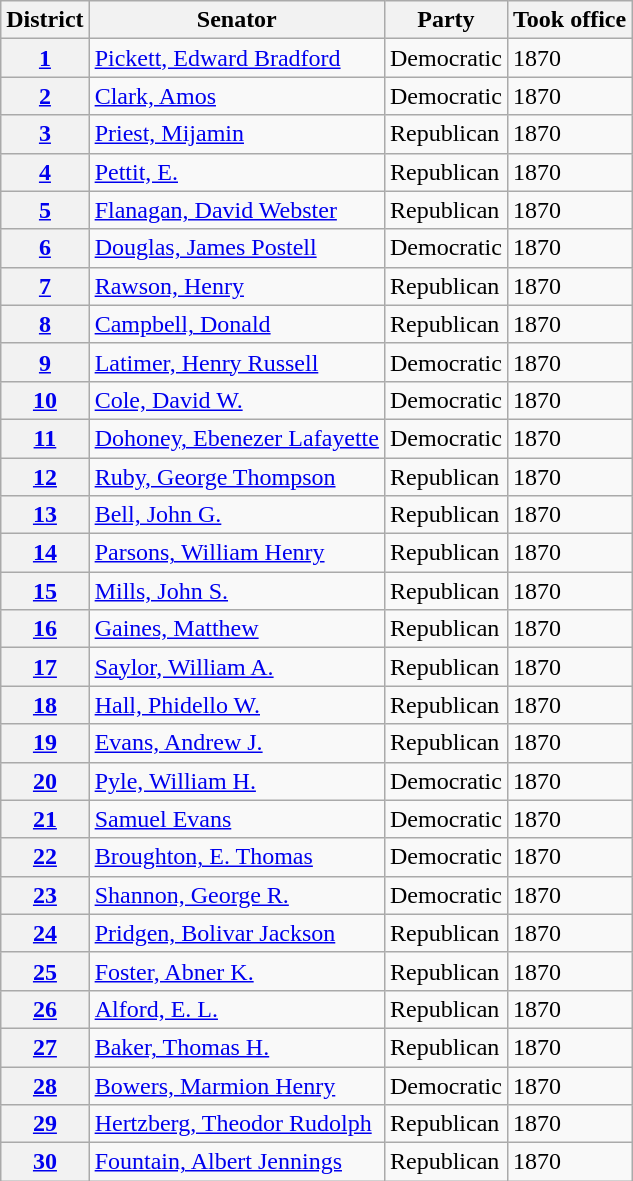<table class="wikitable sortable">
<tr>
<th>District</th>
<th>Senator</th>
<th>Party</th>
<th class="unsortable">Took office</th>
</tr>
<tr>
<th><a href='#'>1</a></th>
<td><a href='#'>Pickett, Edward Bradford</a></td>
<td>Democratic</td>
<td>1870</td>
</tr>
<tr>
<th><a href='#'>2</a></th>
<td><a href='#'>Clark, Amos</a></td>
<td>Democratic</td>
<td>1870</td>
</tr>
<tr>
<th><a href='#'>3</a></th>
<td><a href='#'>Priest, Mijamin</a></td>
<td>Republican</td>
<td>1870</td>
</tr>
<tr>
<th><a href='#'>4</a></th>
<td><a href='#'>Pettit, E.</a></td>
<td>Republican</td>
<td>1870</td>
</tr>
<tr>
<th><a href='#'>5</a></th>
<td><a href='#'>Flanagan, David Webster</a></td>
<td>Republican</td>
<td>1870</td>
</tr>
<tr>
<th><a href='#'>6</a></th>
<td><a href='#'>Douglas, James Postell</a></td>
<td>Democratic</td>
<td>1870</td>
</tr>
<tr>
<th><a href='#'>7</a></th>
<td><a href='#'>Rawson, Henry</a></td>
<td>Republican</td>
<td>1870</td>
</tr>
<tr>
<th><a href='#'>8</a></th>
<td><a href='#'>Campbell, Donald</a></td>
<td>Republican</td>
<td>1870</td>
</tr>
<tr>
<th><a href='#'>9</a></th>
<td><a href='#'>Latimer, Henry Russell</a></td>
<td>Democratic</td>
<td>1870</td>
</tr>
<tr>
<th><a href='#'>10</a></th>
<td><a href='#'>Cole, David W.</a></td>
<td>Democratic</td>
<td>1870</td>
</tr>
<tr>
<th><a href='#'>11</a></th>
<td><a href='#'>Dohoney, Ebenezer Lafayette</a></td>
<td>Democratic</td>
<td>1870</td>
</tr>
<tr>
<th><a href='#'>12</a></th>
<td><a href='#'>Ruby, George Thompson</a></td>
<td>Republican</td>
<td>1870</td>
</tr>
<tr>
<th><a href='#'>13</a></th>
<td><a href='#'>Bell, John G.</a></td>
<td>Republican</td>
<td>1870</td>
</tr>
<tr>
<th><a href='#'>14</a></th>
<td><a href='#'>Parsons, William Henry</a></td>
<td>Republican</td>
<td>1870</td>
</tr>
<tr>
<th><a href='#'>15</a></th>
<td><a href='#'>Mills, John S.</a></td>
<td>Republican</td>
<td>1870</td>
</tr>
<tr>
<th><a href='#'>16</a></th>
<td><a href='#'>Gaines, Matthew</a></td>
<td>Republican</td>
<td>1870</td>
</tr>
<tr>
<th><a href='#'>17</a></th>
<td><a href='#'>Saylor, William A.</a></td>
<td>Republican</td>
<td>1870</td>
</tr>
<tr>
<th><a href='#'>18</a></th>
<td><a href='#'>Hall, Phidello W.</a></td>
<td>Republican</td>
<td>1870</td>
</tr>
<tr>
<th><a href='#'>19</a></th>
<td><a href='#'>Evans, Andrew J.</a></td>
<td>Republican</td>
<td>1870</td>
</tr>
<tr>
<th><a href='#'>20</a></th>
<td><a href='#'>Pyle, William H.</a></td>
<td>Democratic</td>
<td>1870</td>
</tr>
<tr>
<th><a href='#'>21</a></th>
<td><a href='#'>Samuel Evans</a></td>
<td>Democratic</td>
<td>1870</td>
</tr>
<tr>
<th><a href='#'>22</a></th>
<td><a href='#'>Broughton, E. Thomas</a></td>
<td>Democratic</td>
<td>1870</td>
</tr>
<tr>
<th><a href='#'>23</a></th>
<td><a href='#'>Shannon, George R.</a></td>
<td>Democratic</td>
<td>1870</td>
</tr>
<tr>
<th><a href='#'>24</a></th>
<td><a href='#'>Pridgen, Bolivar Jackson</a></td>
<td>Republican</td>
<td>1870</td>
</tr>
<tr>
<th><a href='#'>25</a></th>
<td><a href='#'>Foster, Abner K.</a></td>
<td>Republican</td>
<td>1870</td>
</tr>
<tr>
<th><a href='#'>26</a></th>
<td><a href='#'>Alford, E. L.</a></td>
<td>Republican</td>
<td>1870</td>
</tr>
<tr>
<th><a href='#'>27</a></th>
<td><a href='#'>Baker, Thomas H.</a></td>
<td>Republican</td>
<td>1870</td>
</tr>
<tr>
<th><a href='#'>28</a></th>
<td><a href='#'>Bowers, Marmion Henry</a></td>
<td>Democratic</td>
<td>1870</td>
</tr>
<tr>
<th><a href='#'>29</a></th>
<td><a href='#'>Hertzberg, Theodor Rudolph</a></td>
<td>Republican</td>
<td>1870</td>
</tr>
<tr>
<th><a href='#'>30</a></th>
<td><a href='#'>Fountain, Albert Jennings</a></td>
<td>Republican</td>
<td>1870</td>
</tr>
</table>
